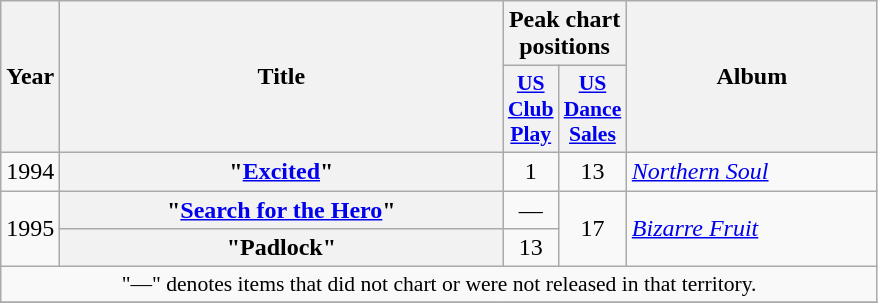<table class="wikitable plainrowheaders" style="text-align:center">
<tr>
<th rowspan="2" style="width:2em;">Year</th>
<th rowspan="2" style="width:18em;">Title</th>
<th colspan="2">Peak chart positions</th>
<th rowspan="2" style="width:10em;">Album</th>
</tr>
<tr>
<th style="width:2em;font-size:90%;"><a href='#'>US<br>Club<br>Play</a><br></th>
<th style="width:2em;font-size:90%;"><a href='#'>US<br>Dance<br>Sales</a><br></th>
</tr>
<tr>
<td>1994</td>
<th scope="row">"<a href='#'>Excited</a>"</th>
<td>1</td>
<td>13</td>
<td style="text-align:left;"><em><a href='#'>Northern Soul</a></em></td>
</tr>
<tr>
<td rowspan="2">1995</td>
<th scope="row">"<a href='#'>Search for the Hero</a>"</th>
<td>—</td>
<td rowspan="2">17</td>
<td rowspan=2 style="text-align:left;"><em><a href='#'>Bizarre Fruit</a></em></td>
</tr>
<tr>
<th scope="row">"Padlock"</th>
<td>13</td>
</tr>
<tr>
<td colspan="15" style="font-size:90%">"—" denotes items that did not chart or were not released in that territory.</td>
</tr>
<tr>
</tr>
</table>
